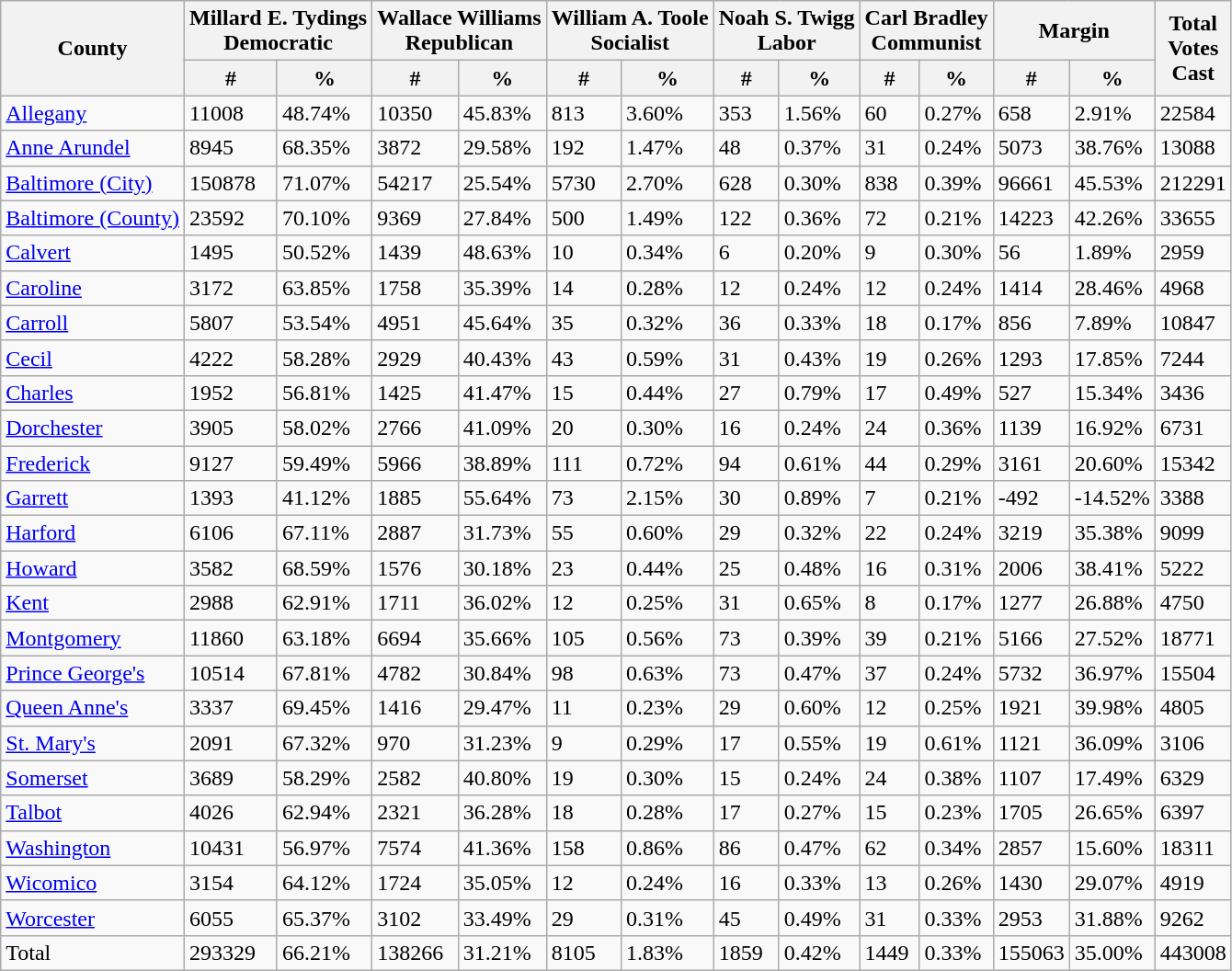<table class="wikitable sortable">
<tr>
<th rowspan="2">County</th>
<th colspan="2" >Millard E. Tydings<br>Democratic</th>
<th colspan="2" >Wallace Williams<br>Republican</th>
<th colspan="2" >William A. Toole<br>Socialist</th>
<th colspan="2" >Noah S. Twigg<br>Labor</th>
<th colspan="2" >Carl Bradley<br>Communist</th>
<th colspan="2">Margin</th>
<th rowspan="2">Total<br>Votes<br>Cast</th>
</tr>
<tr>
<th>#</th>
<th>%</th>
<th>#</th>
<th>%</th>
<th>#</th>
<th>%</th>
<th>#</th>
<th>%</th>
<th>#</th>
<th>%</th>
<th>#</th>
<th>%</th>
</tr>
<tr>
<td><a href='#'>Allegany</a></td>
<td>11008</td>
<td>48.74%</td>
<td>10350</td>
<td>45.83%</td>
<td>813</td>
<td>3.60%</td>
<td>353</td>
<td>1.56%</td>
<td>60</td>
<td>0.27%</td>
<td>658</td>
<td>2.91%</td>
<td>22584</td>
</tr>
<tr>
<td><a href='#'>Anne Arundel</a></td>
<td>8945</td>
<td>68.35%</td>
<td>3872</td>
<td>29.58%</td>
<td>192</td>
<td>1.47%</td>
<td>48</td>
<td>0.37%</td>
<td>31</td>
<td>0.24%</td>
<td>5073</td>
<td>38.76%</td>
<td>13088</td>
</tr>
<tr>
<td><a href='#'>Baltimore (City)</a></td>
<td>150878</td>
<td>71.07%</td>
<td>54217</td>
<td>25.54%</td>
<td>5730</td>
<td>2.70%</td>
<td>628</td>
<td>0.30%</td>
<td>838</td>
<td>0.39%</td>
<td>96661</td>
<td>45.53%</td>
<td>212291</td>
</tr>
<tr>
<td><a href='#'>Baltimore (County)</a></td>
<td>23592</td>
<td>70.10%</td>
<td>9369</td>
<td>27.84%</td>
<td>500</td>
<td>1.49%</td>
<td>122</td>
<td>0.36%</td>
<td>72</td>
<td>0.21%</td>
<td>14223</td>
<td>42.26%</td>
<td>33655</td>
</tr>
<tr>
<td><a href='#'>Calvert</a></td>
<td>1495</td>
<td>50.52%</td>
<td>1439</td>
<td>48.63%</td>
<td>10</td>
<td>0.34%</td>
<td>6</td>
<td>0.20%</td>
<td>9</td>
<td>0.30%</td>
<td>56</td>
<td>1.89%</td>
<td>2959</td>
</tr>
<tr>
<td><a href='#'>Caroline</a></td>
<td>3172</td>
<td>63.85%</td>
<td>1758</td>
<td>35.39%</td>
<td>14</td>
<td>0.28%</td>
<td>12</td>
<td>0.24%</td>
<td>12</td>
<td>0.24%</td>
<td>1414</td>
<td>28.46%</td>
<td>4968</td>
</tr>
<tr>
<td><a href='#'>Carroll</a></td>
<td>5807</td>
<td>53.54%</td>
<td>4951</td>
<td>45.64%</td>
<td>35</td>
<td>0.32%</td>
<td>36</td>
<td>0.33%</td>
<td>18</td>
<td>0.17%</td>
<td>856</td>
<td>7.89%</td>
<td>10847</td>
</tr>
<tr>
<td><a href='#'>Cecil</a></td>
<td>4222</td>
<td>58.28%</td>
<td>2929</td>
<td>40.43%</td>
<td>43</td>
<td>0.59%</td>
<td>31</td>
<td>0.43%</td>
<td>19</td>
<td>0.26%</td>
<td>1293</td>
<td>17.85%</td>
<td>7244</td>
</tr>
<tr>
<td><a href='#'>Charles</a></td>
<td>1952</td>
<td>56.81%</td>
<td>1425</td>
<td>41.47%</td>
<td>15</td>
<td>0.44%</td>
<td>27</td>
<td>0.79%</td>
<td>17</td>
<td>0.49%</td>
<td>527</td>
<td>15.34%</td>
<td>3436</td>
</tr>
<tr>
<td><a href='#'>Dorchester</a></td>
<td>3905</td>
<td>58.02%</td>
<td>2766</td>
<td>41.09%</td>
<td>20</td>
<td>0.30%</td>
<td>16</td>
<td>0.24%</td>
<td>24</td>
<td>0.36%</td>
<td>1139</td>
<td>16.92%</td>
<td>6731</td>
</tr>
<tr>
<td><a href='#'>Frederick</a></td>
<td>9127</td>
<td>59.49%</td>
<td>5966</td>
<td>38.89%</td>
<td>111</td>
<td>0.72%</td>
<td>94</td>
<td>0.61%</td>
<td>44</td>
<td>0.29%</td>
<td>3161</td>
<td>20.60%</td>
<td>15342</td>
</tr>
<tr>
<td><a href='#'>Garrett</a></td>
<td>1393</td>
<td>41.12%</td>
<td>1885</td>
<td>55.64%</td>
<td>73</td>
<td>2.15%</td>
<td>30</td>
<td>0.89%</td>
<td>7</td>
<td>0.21%</td>
<td>-492</td>
<td>-14.52%</td>
<td>3388</td>
</tr>
<tr>
<td><a href='#'>Harford</a></td>
<td>6106</td>
<td>67.11%</td>
<td>2887</td>
<td>31.73%</td>
<td>55</td>
<td>0.60%</td>
<td>29</td>
<td>0.32%</td>
<td>22</td>
<td>0.24%</td>
<td>3219</td>
<td>35.38%</td>
<td>9099</td>
</tr>
<tr>
<td><a href='#'>Howard</a></td>
<td>3582</td>
<td>68.59%</td>
<td>1576</td>
<td>30.18%</td>
<td>23</td>
<td>0.44%</td>
<td>25</td>
<td>0.48%</td>
<td>16</td>
<td>0.31%</td>
<td>2006</td>
<td>38.41%</td>
<td>5222</td>
</tr>
<tr>
<td><a href='#'>Kent</a></td>
<td>2988</td>
<td>62.91%</td>
<td>1711</td>
<td>36.02%</td>
<td>12</td>
<td>0.25%</td>
<td>31</td>
<td>0.65%</td>
<td>8</td>
<td>0.17%</td>
<td>1277</td>
<td>26.88%</td>
<td>4750</td>
</tr>
<tr>
<td><a href='#'>Montgomery</a></td>
<td>11860</td>
<td>63.18%</td>
<td>6694</td>
<td>35.66%</td>
<td>105</td>
<td>0.56%</td>
<td>73</td>
<td>0.39%</td>
<td>39</td>
<td>0.21%</td>
<td>5166</td>
<td>27.52%</td>
<td>18771</td>
</tr>
<tr>
<td><a href='#'>Prince George's</a></td>
<td>10514</td>
<td>67.81%</td>
<td>4782</td>
<td>30.84%</td>
<td>98</td>
<td>0.63%</td>
<td>73</td>
<td>0.47%</td>
<td>37</td>
<td>0.24%</td>
<td>5732</td>
<td>36.97%</td>
<td>15504</td>
</tr>
<tr>
<td><a href='#'>Queen Anne's</a></td>
<td>3337</td>
<td>69.45%</td>
<td>1416</td>
<td>29.47%</td>
<td>11</td>
<td>0.23%</td>
<td>29</td>
<td>0.60%</td>
<td>12</td>
<td>0.25%</td>
<td>1921</td>
<td>39.98%</td>
<td>4805</td>
</tr>
<tr>
<td><a href='#'>St. Mary's</a></td>
<td>2091</td>
<td>67.32%</td>
<td>970</td>
<td>31.23%</td>
<td>9</td>
<td>0.29%</td>
<td>17</td>
<td>0.55%</td>
<td>19</td>
<td>0.61%</td>
<td>1121</td>
<td>36.09%</td>
<td>3106</td>
</tr>
<tr>
<td><a href='#'>Somerset</a></td>
<td>3689</td>
<td>58.29%</td>
<td>2582</td>
<td>40.80%</td>
<td>19</td>
<td>0.30%</td>
<td>15</td>
<td>0.24%</td>
<td>24</td>
<td>0.38%</td>
<td>1107</td>
<td>17.49%</td>
<td>6329</td>
</tr>
<tr>
<td><a href='#'>Talbot</a></td>
<td>4026</td>
<td>62.94%</td>
<td>2321</td>
<td>36.28%</td>
<td>18</td>
<td>0.28%</td>
<td>17</td>
<td>0.27%</td>
<td>15</td>
<td>0.23%</td>
<td>1705</td>
<td>26.65%</td>
<td>6397</td>
</tr>
<tr>
<td><a href='#'>Washington</a></td>
<td>10431</td>
<td>56.97%</td>
<td>7574</td>
<td>41.36%</td>
<td>158</td>
<td>0.86%</td>
<td>86</td>
<td>0.47%</td>
<td>62</td>
<td>0.34%</td>
<td>2857</td>
<td>15.60%</td>
<td>18311</td>
</tr>
<tr>
<td><a href='#'>Wicomico</a></td>
<td>3154</td>
<td>64.12%</td>
<td>1724</td>
<td>35.05%</td>
<td>12</td>
<td>0.24%</td>
<td>16</td>
<td>0.33%</td>
<td>13</td>
<td>0.26%</td>
<td>1430</td>
<td>29.07%</td>
<td>4919</td>
</tr>
<tr>
<td><a href='#'>Worcester</a></td>
<td>6055</td>
<td>65.37%</td>
<td>3102</td>
<td>33.49%</td>
<td>29</td>
<td>0.31%</td>
<td>45</td>
<td>0.49%</td>
<td>31</td>
<td>0.33%</td>
<td>2953</td>
<td>31.88%</td>
<td>9262</td>
</tr>
<tr>
<td>Total</td>
<td>293329</td>
<td>66.21%</td>
<td>138266</td>
<td>31.21%</td>
<td>8105</td>
<td>1.83%</td>
<td>1859</td>
<td>0.42%</td>
<td>1449</td>
<td>0.33%</td>
<td>155063</td>
<td>35.00%</td>
<td>443008</td>
</tr>
</table>
